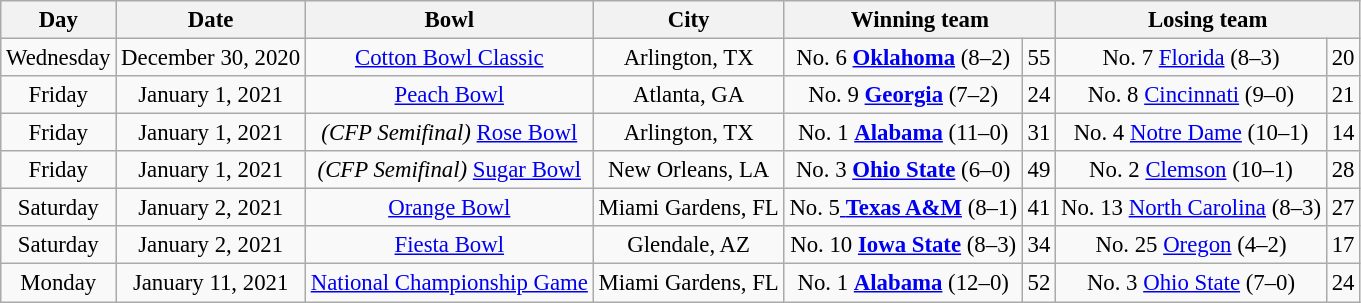<table class="wikitable" style="text-align:center; font-size: 95%;">
<tr>
<th>Day</th>
<th>Date</th>
<th>Bowl</th>
<th>City</th>
<th colspan=2>Winning team</th>
<th colspan=2>Losing team</th>
</tr>
<tr>
<td>Wednesday</td>
<td>December 30, 2020</td>
<td><a href='#'>Cotton Bowl Classic</a></td>
<td>Arlington, TX</td>
<td>No. 6 <a href='#'><strong>Oklahoma</strong></a> (8–2)</td>
<td>55</td>
<td>No. 7 <a href='#'>Florida</a> (8–3)</td>
<td>20</td>
</tr>
<tr>
<td>Friday</td>
<td>January 1, 2021</td>
<td><a href='#'>Peach Bowl</a></td>
<td>Atlanta, GA</td>
<td>No. 9 <a href='#'><strong>Georgia</strong></a> (7–2)</td>
<td>24</td>
<td>No. 8 <a href='#'>Cincinnati</a> (9–0)</td>
<td>21</td>
</tr>
<tr>
<td>Friday</td>
<td>January 1, 2021</td>
<td><em>(CFP Semifinal)</em> <a href='#'>Rose Bowl</a></td>
<td>Arlington, TX</td>
<td>No. 1 <a href='#'><strong>Alabama</strong></a> (11–0)</td>
<td>31</td>
<td>No. 4 <a href='#'>Notre Dame</a> (10–1)</td>
<td>14</td>
</tr>
<tr>
<td>Friday</td>
<td>January 1, 2021</td>
<td><em>(CFP Semifinal)</em> <a href='#'>Sugar Bowl</a></td>
<td>New Orleans, LA</td>
<td>No. 3 <a href='#'><strong>Ohio State</strong></a> (6–0)</td>
<td>49</td>
<td>No. 2 <a href='#'>Clemson</a> (10–1)</td>
<td>28</td>
</tr>
<tr>
<td>Saturday</td>
<td>January 2, 2021</td>
<td><a href='#'>Orange Bowl</a></td>
<td>Miami Gardens, FL</td>
<td>No. 5<a href='#'> <strong>Texas A&M</strong></a> (8–1)</td>
<td>41</td>
<td>No. 13 <a href='#'>North Carolina</a> (8–3)</td>
<td>27</td>
</tr>
<tr>
<td>Saturday</td>
<td>January 2, 2021</td>
<td><a href='#'>Fiesta Bowl</a></td>
<td>Glendale, AZ</td>
<td>No. 10 <a href='#'><strong>Iowa State</strong></a> (8–3)</td>
<td>34</td>
<td>No. 25 <a href='#'>Oregon</a> (4–2)</td>
<td>17</td>
</tr>
<tr>
<td>Monday</td>
<td>January 11, 2021</td>
<td><a href='#'>National Championship Game</a></td>
<td>Miami Gardens, FL</td>
<td>No. 1 <strong><a href='#'> Alabama</a></strong> (12–0)</td>
<td>52</td>
<td>No. 3 <a href='#'>Ohio State</a> (7–0)</td>
<td>24</td>
</tr>
</table>
